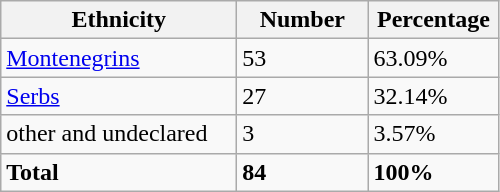<table class="wikitable">
<tr>
<th width="150px">Ethnicity</th>
<th width="80px">Number</th>
<th width="80px">Percentage</th>
</tr>
<tr>
<td><a href='#'>Montenegrins</a></td>
<td>53</td>
<td>63.09%</td>
</tr>
<tr>
<td><a href='#'>Serbs</a></td>
<td>27</td>
<td>32.14%</td>
</tr>
<tr>
<td>other and undeclared</td>
<td>3</td>
<td>3.57%</td>
</tr>
<tr>
<td><strong>Total</strong></td>
<td><strong>84</strong></td>
<td><strong>100%</strong></td>
</tr>
</table>
